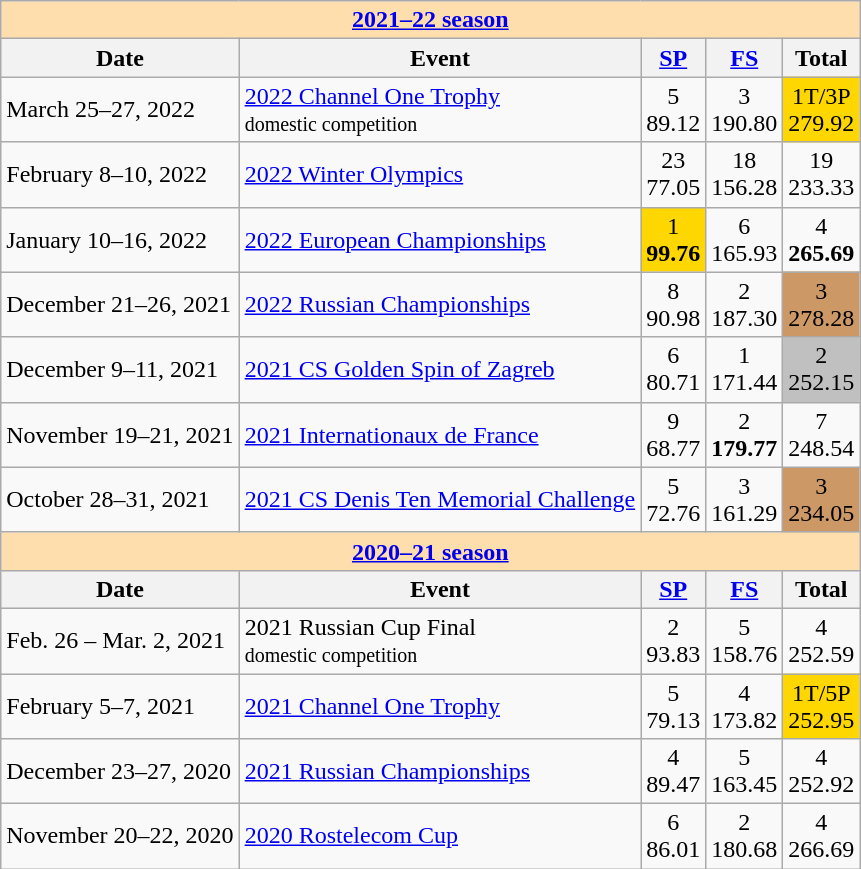<table class="wikitable">
<tr>
<td style="background-color: #ffdead;" colspan=5 align=center><a href='#'><strong>2021–22 season</strong></a></td>
</tr>
<tr>
<th>Date</th>
<th>Event</th>
<th><a href='#'>SP</a></th>
<th><a href='#'>FS</a></th>
<th>Total</th>
</tr>
<tr>
<td>March 25–27, 2022</td>
<td><a href='#'>2022 Channel One Trophy</a> <br><small>domestic competition</small></td>
<td align=center>5 <br> 89.12</td>
<td align=center>3 <br> 190.80</td>
<td align=center bgcolor=gold>1T/3P <br> 279.92</td>
</tr>
<tr>
<td>February 8–10, 2022</td>
<td><a href='#'>2022 Winter Olympics</a></td>
<td align=center>23 <br> 77.05</td>
<td align=center>18 <br> 156.28</td>
<td align=center>19 <br> 233.33</td>
</tr>
<tr>
<td>January 10–16, 2022</td>
<td><a href='#'>2022 European Championships</a></td>
<td align=center bgcolor=gold>1 <br> <strong>99.76</strong></td>
<td align=center>6 <br> 165.93</td>
<td align=center>4 <br> <strong>265.69</strong></td>
</tr>
<tr>
<td>December 21–26, 2021</td>
<td><a href='#'>2022 Russian Championships</a></td>
<td align=center>8 <br> 90.98</td>
<td align=center>2 <br> 187.30</td>
<td align=center bgcolor=cc9966>3 <br> 278.28</td>
</tr>
<tr>
<td>December 9–11, 2021</td>
<td><a href='#'>2021 CS Golden Spin of Zagreb</a></td>
<td align=center>6 <br> 80.71</td>
<td align=center>1 <br> 171.44</td>
<td align=center bgcolor=silver>2 <br> 252.15</td>
</tr>
<tr>
<td>November 19–21, 2021</td>
<td><a href='#'>2021 Internationaux de France</a></td>
<td align=center>9 <br> 68.77</td>
<td align=center>2 <br> <strong>179.77</strong></td>
<td align=center>7 <br> 248.54</td>
</tr>
<tr>
<td>October 28–31, 2021</td>
<td><a href='#'>2021 CS Denis Ten Memorial Challenge</a></td>
<td align=center>5 <br> 72.76</td>
<td align=center>3 <br> 161.29</td>
<td align=center bgcolor=cc9966>3 <br> 234.05</td>
</tr>
<tr>
<td style="background-color: #ffdead;" colspan=5 align=center><a href='#'><strong>2020–21 season</strong></a></td>
</tr>
<tr>
<th>Date</th>
<th>Event</th>
<th><a href='#'>SP</a></th>
<th><a href='#'>FS</a></th>
<th>Total</th>
</tr>
<tr>
<td>Feb. 26 – Mar. 2, 2021</td>
<td>2021 Russian Cup Final <br> <small>domestic competition</small></td>
<td align=center>2 <br> 93.83</td>
<td align=center>5 <br> 158.76</td>
<td align=center>4 <br> 252.59</td>
</tr>
<tr>
<td>February 5–7, 2021</td>
<td><a href='#'>2021 Channel One Trophy</a></td>
<td align=center>5 <br> 79.13</td>
<td align=center>4 <br> 173.82</td>
<td align=center bgcolor=gold>1T/5P <br> 252.95</td>
</tr>
<tr>
<td>December 23–27, 2020</td>
<td><a href='#'>2021 Russian Championships</a></td>
<td align=center>4 <br> 89.47</td>
<td align=center>5 <br>163.45</td>
<td align=center>4 <br>252.92</td>
</tr>
<tr>
<td>November 20–22, 2020</td>
<td><a href='#'>2020 Rostelecom Cup</a></td>
<td align=center>6 <br> 86.01</td>
<td align=center>2 <br> 180.68</td>
<td align=center>4 <br> 266.69</td>
</tr>
</table>
